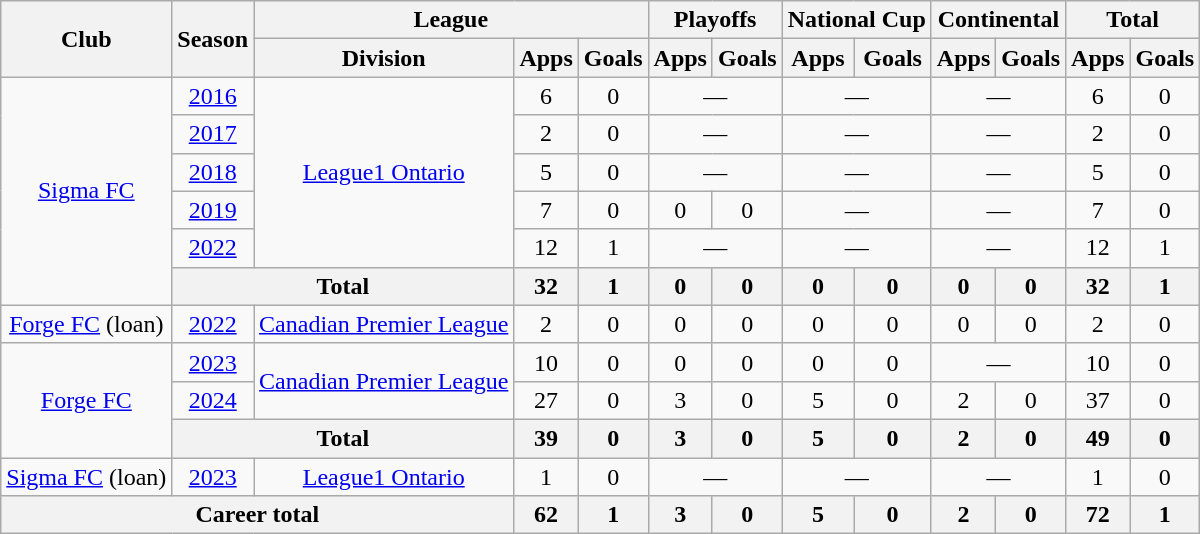<table class="wikitable" style="text-align:center">
<tr>
<th rowspan="2">Club</th>
<th rowspan="2">Season</th>
<th colspan="3">League</th>
<th colspan="2">Playoffs</th>
<th colspan="2">National Cup</th>
<th colspan="2">Continental</th>
<th colspan="2">Total</th>
</tr>
<tr>
<th>Division</th>
<th>Apps</th>
<th>Goals</th>
<th>Apps</th>
<th>Goals</th>
<th>Apps</th>
<th>Goals</th>
<th>Apps</th>
<th>Goals</th>
<th>Apps</th>
<th>Goals</th>
</tr>
<tr>
<td rowspan="6"><a href='#'>Sigma FC</a></td>
<td><a href='#'>2016</a></td>
<td rowspan=5><a href='#'>League1 Ontario</a></td>
<td>6</td>
<td>0</td>
<td colspan="2">—</td>
<td colspan="2">—</td>
<td colspan="2">—</td>
<td>6</td>
<td>0</td>
</tr>
<tr>
<td><a href='#'>2017</a></td>
<td>2</td>
<td>0</td>
<td colspan="2">—</td>
<td colspan="2">—</td>
<td colspan="2">—</td>
<td>2</td>
<td>0</td>
</tr>
<tr>
<td><a href='#'>2018</a></td>
<td>5</td>
<td>0</td>
<td colspan="2">—</td>
<td colspan="2">—</td>
<td colspan="2">—</td>
<td>5</td>
<td>0</td>
</tr>
<tr>
<td><a href='#'>2019</a></td>
<td>7</td>
<td>0</td>
<td>0</td>
<td>0</td>
<td colspan="2">—</td>
<td colspan="2">—</td>
<td>7</td>
<td>0</td>
</tr>
<tr>
<td><a href='#'>2022</a></td>
<td>12</td>
<td>1</td>
<td colspan="2">—</td>
<td colspan="2">—</td>
<td colspan="2">—</td>
<td>12</td>
<td>1</td>
</tr>
<tr>
<th colspan="2">Total</th>
<th>32</th>
<th>1</th>
<th>0</th>
<th>0</th>
<th>0</th>
<th>0</th>
<th>0</th>
<th>0</th>
<th>32</th>
<th>1</th>
</tr>
<tr>
<td><a href='#'>Forge FC</a> (loan)</td>
<td><a href='#'>2022</a></td>
<td><a href='#'>Canadian Premier League</a></td>
<td>2</td>
<td>0</td>
<td>0</td>
<td>0</td>
<td>0</td>
<td>0</td>
<td>0</td>
<td>0</td>
<td>2</td>
<td>0</td>
</tr>
<tr>
<td rowspan=3><a href='#'>Forge FC</a></td>
<td><a href='#'>2023</a></td>
<td rowspan=2><a href='#'>Canadian Premier League</a></td>
<td>10</td>
<td>0</td>
<td>0</td>
<td>0</td>
<td>0</td>
<td>0</td>
<td colspan="2">—</td>
<td>10</td>
<td>0</td>
</tr>
<tr>
<td><a href='#'>2024</a></td>
<td>27</td>
<td>0</td>
<td>3</td>
<td>0</td>
<td>5</td>
<td>0</td>
<td>2</td>
<td>0</td>
<td>37</td>
<td>0</td>
</tr>
<tr>
<th colspan="2">Total</th>
<th>39</th>
<th>0</th>
<th>3</th>
<th>0</th>
<th>5</th>
<th>0</th>
<th>2</th>
<th>0</th>
<th>49</th>
<th>0</th>
</tr>
<tr>
<td><a href='#'>Sigma FC</a> (loan)</td>
<td><a href='#'>2023</a></td>
<td><a href='#'>League1 Ontario</a></td>
<td>1</td>
<td>0</td>
<td colspan="2">—</td>
<td colspan="2">—</td>
<td colspan="2">—</td>
<td>1</td>
<td>0</td>
</tr>
<tr>
<th colspan="3">Career total</th>
<th>62</th>
<th>1</th>
<th>3</th>
<th>0</th>
<th>5</th>
<th>0</th>
<th>2</th>
<th>0</th>
<th>72</th>
<th>1</th>
</tr>
</table>
